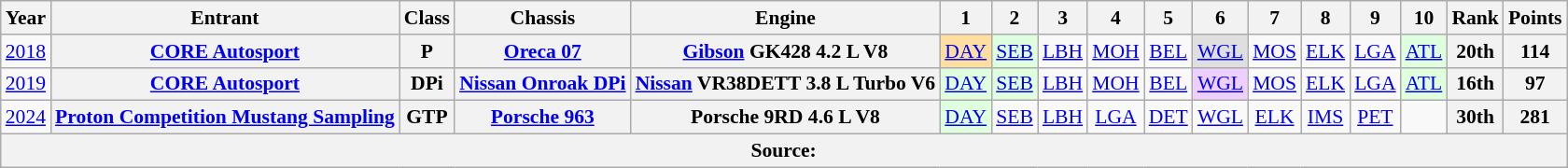<table class="wikitable" style="text-align:center; font-size:90%">
<tr>
<th>Year</th>
<th>Entrant</th>
<th>Class</th>
<th>Chassis</th>
<th>Engine</th>
<th>1</th>
<th>2</th>
<th>3</th>
<th>4</th>
<th>5</th>
<th>6</th>
<th>7</th>
<th>8</th>
<th>9</th>
<th>10</th>
<th>Rank</th>
<th>Points</th>
</tr>
<tr>
<td rowspan=1><a href='#'>2018</a></td>
<th><a href='#'>CORE Autosport</a></th>
<th>P</th>
<th><a href='#'>Oreca 07</a></th>
<th><a href='#'>Gibson</a> GK428 4.2 L V8</th>
<td style="background:#FFDF9F;"><a href='#'>DAY</a><br></td>
<td style="background:#dfffdf;"><a href='#'>SEB</a><br></td>
<td><a href='#'>LBH</a></td>
<td><a href='#'>MOH</a></td>
<td><a href='#'>BEL</a></td>
<td style="background:#DFDFDF;"><a href='#'>WGL</a><br></td>
<td><a href='#'>MOS</a></td>
<td><a href='#'>ELK</a></td>
<td><a href='#'>LGA</a></td>
<td style="background:#dfffdf;"><a href='#'>ATL</a><br></td>
<th>20th</th>
<th>114</th>
</tr>
<tr>
<td rowspan=1><a href='#'>2019</a></td>
<th><a href='#'>CORE Autosport</a></th>
<th>DPi</th>
<th><a href='#'>Nissan Onroak DPi</a></th>
<th><a href='#'>Nissan</a> VR38DETT 3.8 L Turbo V6</th>
<td style="background:#dfffdf;"><a href='#'>DAY</a><br></td>
<td style="background:#dfffdf;"><a href='#'>SEB</a><br></td>
<td><a href='#'>LBH</a></td>
<td><a href='#'>MOH</a></td>
<td><a href='#'>BEL</a></td>
<td style="background:#efcfff;"><a href='#'>WGL</a><br></td>
<td><a href='#'>MOS</a></td>
<td><a href='#'>ELK</a></td>
<td><a href='#'>LGA</a></td>
<td style="background:#dfffdf;"><a href='#'>ATL</a><br></td>
<th>16th</th>
<th>97</th>
</tr>
<tr>
<td><a href='#'>2024</a></td>
<th><a href='#'>Proton Competition Mustang Sampling</a></th>
<th>GTP</th>
<th><a href='#'>Porsche 963</a></th>
<th>Porsche 9RD 4.6 L V8</th>
<td style="background:#DFFFDF;"><a href='#'>DAY</a><br></td>
<td><a href='#'>SEB</a></td>
<td><a href='#'>LBH</a></td>
<td><a href='#'>LGA</a></td>
<td><a href='#'>DET</a></td>
<td><a href='#'>WGL</a></td>
<td><a href='#'>ELK</a></td>
<td><a href='#'>IMS</a></td>
<td><a href='#'>PET</a></td>
<td></td>
<th>30th</th>
<th>281</th>
</tr>
<tr>
<th colspan="17">Source:</th>
</tr>
</table>
